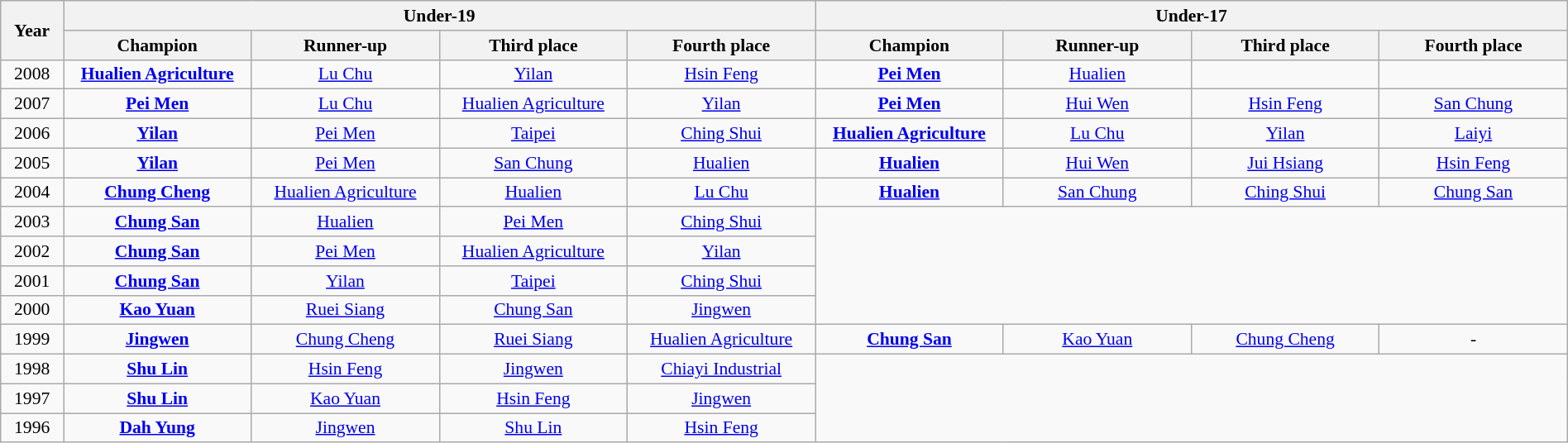<table class="wikitable" style="text-align: center; width: 100%; font-size: 90%;">
<tr>
<th width="4%" rowspan="2">Year</th>
<th colspan="4">Under-19</th>
<th colspan="4">Under-17</th>
</tr>
<tr>
<th width="12%">Champion</th>
<th width="12%">Runner-up</th>
<th width="12%">Third place</th>
<th width="12%">Fourth place</th>
<th width="12%">Champion</th>
<th width="12%">Runner-up</th>
<th width="12%">Third place</th>
<th width="12%">Fourth place</th>
</tr>
<tr>
<td>2008</td>
<td><strong><a href='#'>Hualien Agriculture</a></strong></td>
<td><a href='#'>Lu Chu</a></td>
<td><a href='#'>Yilan</a></td>
<td><a href='#'>Hsin Feng</a></td>
<td><strong><a href='#'>Pei Men</a></strong></td>
<td><a href='#'>Hualien</a></td>
<td></td>
<td></td>
</tr>
<tr>
<td>2007</td>
<td><strong><a href='#'>Pei Men</a></strong></td>
<td><a href='#'>Lu Chu</a></td>
<td><a href='#'>Hualien Agriculture</a></td>
<td><a href='#'>Yilan</a></td>
<td><strong><a href='#'>Pei Men</a></strong></td>
<td><a href='#'>Hui Wen</a></td>
<td><a href='#'>Hsin Feng</a></td>
<td><a href='#'>San Chung</a></td>
</tr>
<tr>
<td>2006</td>
<td><strong><a href='#'>Yilan</a></strong></td>
<td><a href='#'>Pei Men</a></td>
<td><a href='#'>Taipei</a></td>
<td><a href='#'>Ching Shui</a></td>
<td><strong><a href='#'>Hualien Agriculture</a></strong></td>
<td><a href='#'>Lu Chu</a></td>
<td><a href='#'>Yilan</a></td>
<td><a href='#'>Laiyi</a></td>
</tr>
<tr>
<td>2005</td>
<td><strong><a href='#'>Yilan</a></strong></td>
<td><a href='#'>Pei Men</a></td>
<td><a href='#'>San Chung</a></td>
<td><a href='#'>Hualien</a></td>
<td><strong><a href='#'>Hualien</a></strong></td>
<td><a href='#'>Hui Wen</a></td>
<td><a href='#'>Jui Hsiang</a></td>
<td><a href='#'>Hsin Feng</a></td>
</tr>
<tr>
<td>2004</td>
<td><strong><a href='#'>Chung Cheng</a></strong></td>
<td><a href='#'>Hualien Agriculture</a></td>
<td><a href='#'>Hualien</a></td>
<td><a href='#'>Lu Chu</a></td>
<td><strong><a href='#'>Hualien</a></strong></td>
<td><a href='#'>San Chung</a></td>
<td><a href='#'>Ching Shui</a></td>
<td><a href='#'>Chung San</a></td>
</tr>
<tr>
<td>2003</td>
<td><strong><a href='#'>Chung San</a></strong></td>
<td><a href='#'>Hualien</a></td>
<td><a href='#'>Pei Men</a></td>
<td><a href='#'>Ching Shui</a></td>
<td colspan="4" rowspan="4"> </td>
</tr>
<tr>
<td>2002</td>
<td><strong><a href='#'>Chung San</a></strong></td>
<td><a href='#'>Pei Men</a></td>
<td><a href='#'>Hualien Agriculture</a></td>
<td><a href='#'>Yilan</a></td>
</tr>
<tr>
<td>2001</td>
<td><strong><a href='#'>Chung San</a></strong></td>
<td><a href='#'>Yilan</a></td>
<td><a href='#'>Taipei</a></td>
<td><a href='#'>Ching Shui</a></td>
</tr>
<tr>
<td>2000</td>
<td><strong><a href='#'>Kao Yuan</a></strong></td>
<td><a href='#'>Ruei Siang</a></td>
<td><a href='#'>Chung San</a></td>
<td><a href='#'>Jingwen</a></td>
</tr>
<tr>
<td>1999</td>
<td><strong><a href='#'>Jingwen</a></strong></td>
<td><a href='#'>Chung Cheng</a></td>
<td><a href='#'>Ruei Siang</a></td>
<td><a href='#'>Hualien Agriculture</a></td>
<td><strong><a href='#'>Chung San</a></strong></td>
<td><a href='#'>Kao Yuan</a></td>
<td><a href='#'>Chung Cheng</a></td>
<td>-</td>
</tr>
<tr>
<td>1998</td>
<td><strong><a href='#'>Shu Lin</a></strong></td>
<td><a href='#'>Hsin Feng</a></td>
<td><a href='#'>Jingwen</a></td>
<td><a href='#'>Chiayi Industrial</a></td>
<td colspan="4" rowspan="3"> </td>
</tr>
<tr>
<td>1997</td>
<td><strong><a href='#'>Shu Lin</a></strong></td>
<td><a href='#'>Kao Yuan</a></td>
<td><a href='#'>Hsin Feng</a></td>
<td><a href='#'>Jingwen</a></td>
</tr>
<tr>
<td>1996</td>
<td><strong><a href='#'>Dah Yung</a></strong></td>
<td><a href='#'>Jingwen</a></td>
<td><a href='#'>Shu Lin</a></td>
<td><a href='#'>Hsin Feng</a></td>
</tr>
</table>
